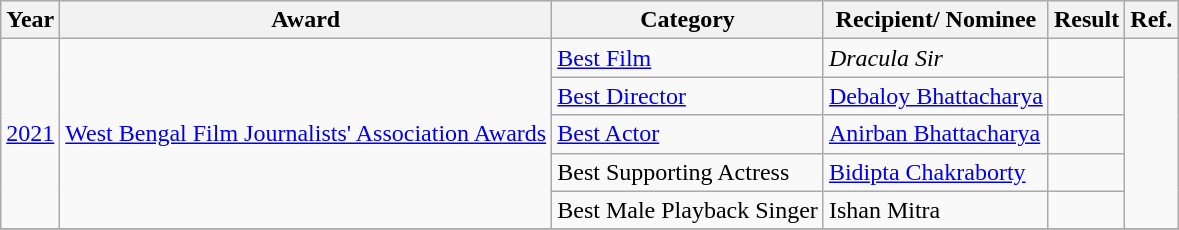<table class="wikitable">
<tr>
<th>Year</th>
<th>Award</th>
<th>Category</th>
<th>Recipient/ Nominee</th>
<th>Result</th>
<th>Ref.</th>
</tr>
<tr>
<td rowspan=5><a href='#'>2021</a></td>
<td rowspan=5><a href='#'>West Bengal Film Journalists' Association Awards</a></td>
<td><a href='#'>Best Film</a></td>
<td><em>Dracula Sir</em></td>
<td></td>
<td rowspan=5></td>
</tr>
<tr>
<td><a href='#'>Best Director</a></td>
<td><a href='#'>Debaloy Bhattacharya</a></td>
<td></td>
</tr>
<tr>
<td><a href='#'>Best Actor</a></td>
<td><a href='#'>Anirban Bhattacharya</a></td>
<td></td>
</tr>
<tr>
<td West Bengal Film Journalists' Association Award for Best Supporting Actress>Best Supporting Actress</td>
<td><a href='#'>Bidipta Chakraborty</a></td>
<td></td>
</tr>
<tr>
<td West Bengal Film Journalists Journalists' Association Award for Best Male Playback Singer>Best Male Playback Singer</td>
<td>Ishan Mitra</td>
<td></td>
</tr>
<tr>
</tr>
</table>
